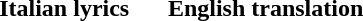<table>
<tr>
<th style="width: 50%">Italian lyrics</th>
<th style="width: 50%">English translation</th>
</tr>
<tr>
<td></td>
<td></td>
</tr>
</table>
